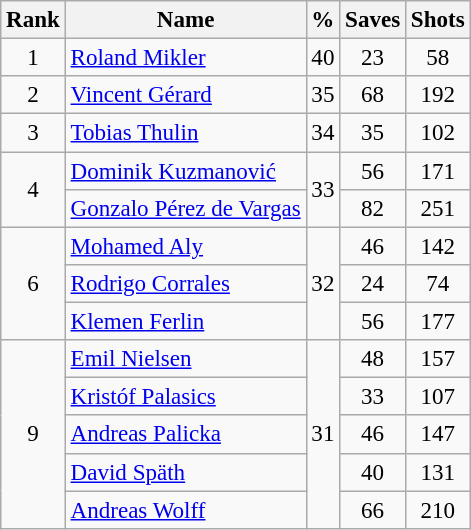<table class="wikitable sortable" style="text-align: center; font-size: 96%;">
<tr>
<th>Rank</th>
<th>Name</th>
<th>%</th>
<th>Saves</th>
<th>Shots</th>
</tr>
<tr>
<td>1</td>
<td style="text-align: left;"> <a href='#'>Roland Mikler</a></td>
<td>40</td>
<td>23</td>
<td>58</td>
</tr>
<tr>
<td>2</td>
<td style="text-align: left;"> <a href='#'>Vincent Gérard</a></td>
<td>35</td>
<td>68</td>
<td>192</td>
</tr>
<tr>
<td>3</td>
<td style="text-align: left;"> <a href='#'>Tobias Thulin</a></td>
<td>34</td>
<td>35</td>
<td>102</td>
</tr>
<tr>
<td rowspan="2">4</td>
<td style="text-align: left;"> <a href='#'>Dominik Kuzmanović</a></td>
<td rowspan="2">33</td>
<td>56</td>
<td>171</td>
</tr>
<tr>
<td style="text-align: left;"> <a href='#'>Gonzalo Pérez de Vargas</a></td>
<td>82</td>
<td>251</td>
</tr>
<tr>
<td rowspan="3">6</td>
<td style="text-align: left;"> <a href='#'>Mohamed Aly</a></td>
<td rowspan="3">32</td>
<td>46</td>
<td>142</td>
</tr>
<tr>
<td style="text-align: left;"> <a href='#'>Rodrigo Corrales</a></td>
<td>24</td>
<td>74</td>
</tr>
<tr>
<td style="text-align: left;"> <a href='#'>Klemen Ferlin</a></td>
<td>56</td>
<td>177</td>
</tr>
<tr>
<td rowspan="5">9</td>
<td style="text-align: left;"> <a href='#'>Emil Nielsen</a></td>
<td rowspan="5">31</td>
<td>48</td>
<td>157</td>
</tr>
<tr>
<td style="text-align: left;"> <a href='#'>Kristóf Palasics</a></td>
<td>33</td>
<td>107</td>
</tr>
<tr>
<td style="text-align: left;"> <a href='#'>Andreas Palicka</a></td>
<td>46</td>
<td>147</td>
</tr>
<tr>
<td style="text-align: left;"> <a href='#'>David Späth</a></td>
<td>40</td>
<td>131</td>
</tr>
<tr>
<td style="text-align: left;"> <a href='#'>Andreas Wolff</a></td>
<td>66</td>
<td>210</td>
</tr>
</table>
